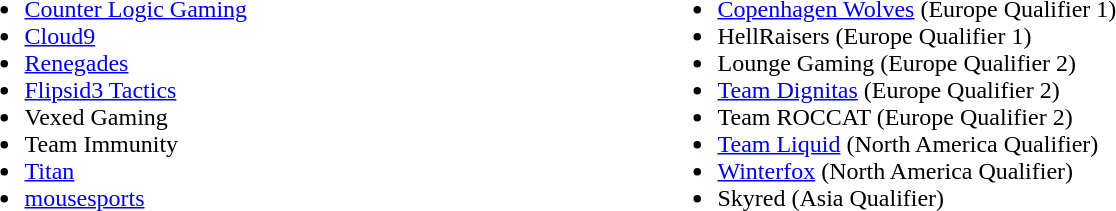<table cellspacing="10">
<tr>
<td valign="top" width="450px"><br><ul><li><a href='#'>Counter Logic Gaming</a></li><li><a href='#'>Cloud9</a></li><li><a href='#'>Renegades</a></li><li><a href='#'>Flipsid3 Tactics</a></li><li>Vexed Gaming</li><li>Team Immunity</li><li><a href='#'>Titan</a></li><li><a href='#'>mousesports</a></li></ul></td>
<td valign="top"><br><ul><li><a href='#'>Copenhagen Wolves</a> (Europe Qualifier 1)</li><li>HellRaisers (Europe Qualifier 1)</li><li>Lounge Gaming (Europe Qualifier 2)</li><li><a href='#'>Team Dignitas</a> (Europe Qualifier 2)</li><li>Team ROCCAT (Europe Qualifier 2)</li><li><a href='#'>Team Liquid</a> (North America Qualifier)</li><li><a href='#'>Winterfox</a> (North America Qualifier)</li><li>Skyred (Asia Qualifier)</li></ul></td>
</tr>
<tr>
</tr>
</table>
